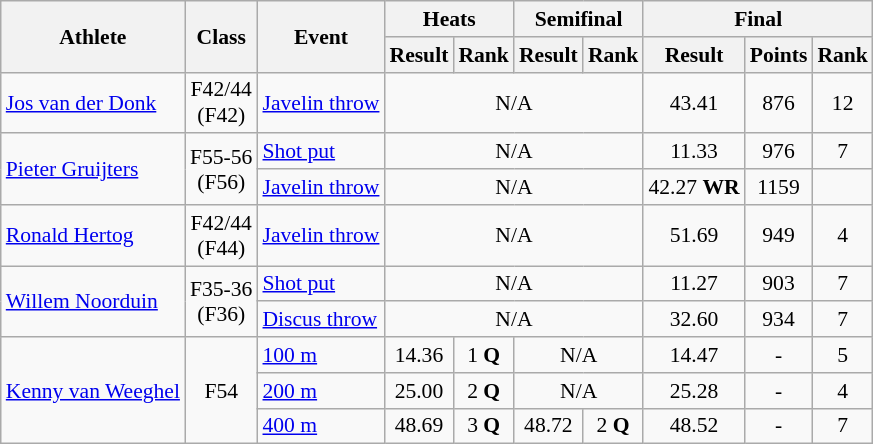<table class=wikitable style="font-size:90%">
<tr>
<th rowspan="2">Athlete</th>
<th rowspan="2">Class</th>
<th rowspan="2">Event</th>
<th colspan="2">Heats</th>
<th colspan="2">Semifinal</th>
<th colspan="3">Final</th>
</tr>
<tr>
<th>Result</th>
<th>Rank</th>
<th>Result</th>
<th>Rank</th>
<th>Result</th>
<th>Points</th>
<th>Rank</th>
</tr>
<tr>
<td><a href='#'>Jos van der Donk</a></td>
<td align="center">F42/44<br>(F42)</td>
<td><a href='#'>Javelin throw</a></td>
<td align="center" colspan="4">N/A</td>
<td align="center">43.41</td>
<td align="center">876</td>
<td align="center">12</td>
</tr>
<tr>
<td rowspan="2"><a href='#'>Pieter Gruijters</a></td>
<td align="center" rowspan="2">F55-56<br>(F56)</td>
<td><a href='#'>Shot put</a></td>
<td align="center" colspan="4">N/A</td>
<td align="center">11.33</td>
<td align="center">976</td>
<td align="center">7</td>
</tr>
<tr>
<td><a href='#'>Javelin throw</a></td>
<td align="center" colspan="4">N/A</td>
<td align="center">42.27 <strong>WR</strong></td>
<td align="center">1159</td>
<td align="center"></td>
</tr>
<tr>
<td><a href='#'>Ronald Hertog</a></td>
<td align="center">F42/44<br>(F44)</td>
<td><a href='#'>Javelin throw</a></td>
<td align="center" colspan="4">N/A</td>
<td align="center">51.69</td>
<td align="center">949</td>
<td align="center">4</td>
</tr>
<tr>
<td rowspan="2"><a href='#'>Willem Noorduin</a></td>
<td align="center" rowspan="2">F35-36<br>(F36)</td>
<td><a href='#'>Shot put</a></td>
<td align="center" colspan="4">N/A</td>
<td align="center">11.27</td>
<td align="center">903</td>
<td align="center">7</td>
</tr>
<tr>
<td><a href='#'>Discus throw</a></td>
<td align="center" colspan="4">N/A</td>
<td align="center">32.60</td>
<td align="center">934</td>
<td align="center">7</td>
</tr>
<tr>
<td rowspan="3"><a href='#'>Kenny van Weeghel</a></td>
<td align="center" rowspan="3">F54</td>
<td><a href='#'>100 m</a></td>
<td align="center">14.36</td>
<td align="center">1 <strong>Q</strong></td>
<td align="center" colspan="2">N/A</td>
<td align="center">14.47</td>
<td align="center">-</td>
<td align="center">5</td>
</tr>
<tr>
<td><a href='#'>200 m</a></td>
<td align="center">25.00</td>
<td align="center">2 <strong>Q</strong></td>
<td align="center" colspan="2">N/A</td>
<td align="center">25.28</td>
<td align="center">-</td>
<td align="center">4</td>
</tr>
<tr>
<td><a href='#'>400 m</a></td>
<td align="center">48.69</td>
<td align="center">3 <strong>Q</strong></td>
<td align="center">48.72</td>
<td align="center">2 <strong>Q</strong></td>
<td align="center">48.52</td>
<td align="center">-</td>
<td align="center">7</td>
</tr>
</table>
